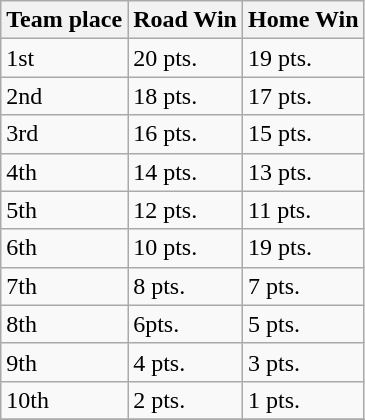<table class="wikitable">
<tr>
<th>Team place</th>
<th>Road Win</th>
<th>Home Win</th>
</tr>
<tr>
<td>1st</td>
<td>20 pts.</td>
<td>19 pts.</td>
</tr>
<tr>
<td>2nd</td>
<td>18 pts.</td>
<td>17 pts.</td>
</tr>
<tr>
<td>3rd</td>
<td>16 pts.</td>
<td>15 pts.</td>
</tr>
<tr>
<td>4th</td>
<td>14 pts.</td>
<td>13 pts.</td>
</tr>
<tr>
<td>5th</td>
<td>12 pts.</td>
<td>11 pts.</td>
</tr>
<tr>
<td>6th</td>
<td>10 pts.</td>
<td>19 pts.</td>
</tr>
<tr>
<td>7th</td>
<td>8 pts.</td>
<td>7 pts.</td>
</tr>
<tr>
<td>8th</td>
<td>6pts.</td>
<td>5 pts.</td>
</tr>
<tr>
<td>9th</td>
<td>4 pts.</td>
<td>3 pts.</td>
</tr>
<tr>
<td>10th</td>
<td>2 pts.</td>
<td>1 pts.</td>
</tr>
<tr>
</tr>
</table>
